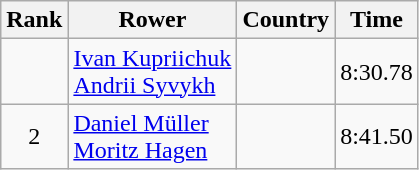<table class="wikitable" style="text-align:center">
<tr>
<th>Rank</th>
<th>Rower</th>
<th>Country</th>
<th>Time</th>
</tr>
<tr>
<td></td>
<td align="left"><a href='#'>Ivan Kupriichuk</a><br><a href='#'>Andrii Syvykh</a></td>
<td align="left"></td>
<td>8:30.78</td>
</tr>
<tr>
<td>2</td>
<td align="left"><a href='#'>Daniel Müller</a><br><a href='#'>Moritz Hagen</a></td>
<td align="left"></td>
<td>8:41.50</td>
</tr>
</table>
